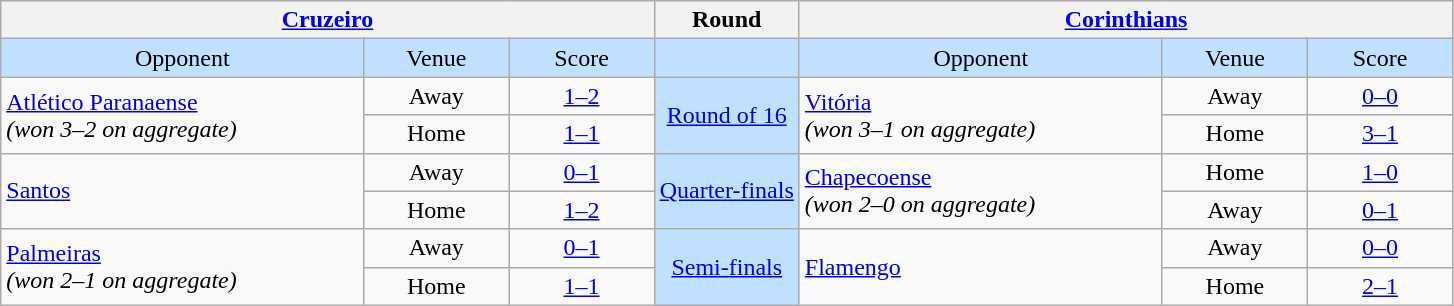<table class="wikitable" style="text-align: center;">
<tr>
<th colspan=3> <a href='#'>Cruzeiro</a></th>
<th>Round</th>
<th colspan=3> <a href='#'>Corinthians</a></th>
</tr>
<tr bgcolor=#c1e0ff>
<td width=25%>Opponent</td>
<td width=10%>Venue</td>
<td width=10%>Score</td>
<td width=10%></td>
<td width=25%>Opponent</td>
<td width=10%>Venue</td>
<td width=10%>Score</td>
</tr>
<tr>
<td rowspan=2 align=left> <a href='#'>Atlético Paranaense</a><br><em>(won 3–2 on aggregate)</em></td>
<td>Away</td>
<td><a href='#'>1–2</a></td>
<td rowspan=2 bgcolor=#c1e0ff><a href='#'>Round of 16</a></td>
<td rowspan=2 align=left> <a href='#'>Vitória</a><br><em>(won 3–1 on aggregate)</em></td>
<td>Away</td>
<td><a href='#'>0–0</a></td>
</tr>
<tr>
<td>Home</td>
<td><a href='#'>1–1</a></td>
<td>Home</td>
<td><a href='#'>3–1</a></td>
</tr>
<tr>
<td rowspan=2 align=left> <a href='#'>Santos</a><br></td>
<td>Away</td>
<td><a href='#'>0–1</a></td>
<td rowspan=2 bgcolor=#c1e0ff><a href='#'>Quarter-finals</a></td>
<td rowspan=2 align=left> <a href='#'>Chapecoense</a><br><em>(won 2–0 on aggregate)</em></td>
<td>Home</td>
<td><a href='#'>1–0</a></td>
</tr>
<tr>
<td>Home</td>
<td><a href='#'>1–2</a></td>
<td>Away</td>
<td><a href='#'>0–1</a></td>
</tr>
<tr>
<td rowspan=2 align=left> <a href='#'>Palmeiras</a><br><em>(won 2–1 on aggregate)</em></td>
<td>Away</td>
<td><a href='#'>0–1</a></td>
<td rowspan=2 bgcolor=#c1e0ff><a href='#'>Semi-finals</a></td>
<td rowspan=2 align=left> <a href='#'>Flamengo</a><br></td>
<td>Away</td>
<td><a href='#'>0–0</a></td>
</tr>
<tr>
<td>Home</td>
<td><a href='#'>1–1</a></td>
<td>Home</td>
<td><a href='#'>2–1</a></td>
</tr>
</table>
